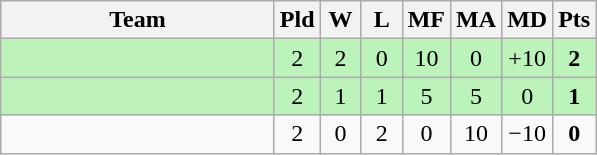<table class="wikitable" style="text-align:center">
<tr>
<th width="175">Team</th>
<th width="20">Pld</th>
<th width="20">W</th>
<th width="20">L</th>
<th width="20">MF</th>
<th width="20">MA</th>
<th width="20">MD</th>
<th width="20">Pts</th>
</tr>
<tr bgcolor="bbf3bb">
<td align="left"></td>
<td>2</td>
<td>2</td>
<td>0</td>
<td>10</td>
<td>0</td>
<td>+10</td>
<td><strong>2</strong></td>
</tr>
<tr bgcolor="bbf3bb">
<td align="left"></td>
<td>2</td>
<td>1</td>
<td>1</td>
<td>5</td>
<td>5</td>
<td>0</td>
<td><strong>1</strong></td>
</tr>
<tr>
<td align="left"></td>
<td>2</td>
<td>0</td>
<td>2</td>
<td>0</td>
<td>10</td>
<td>−10</td>
<td><strong>0</strong></td>
</tr>
</table>
